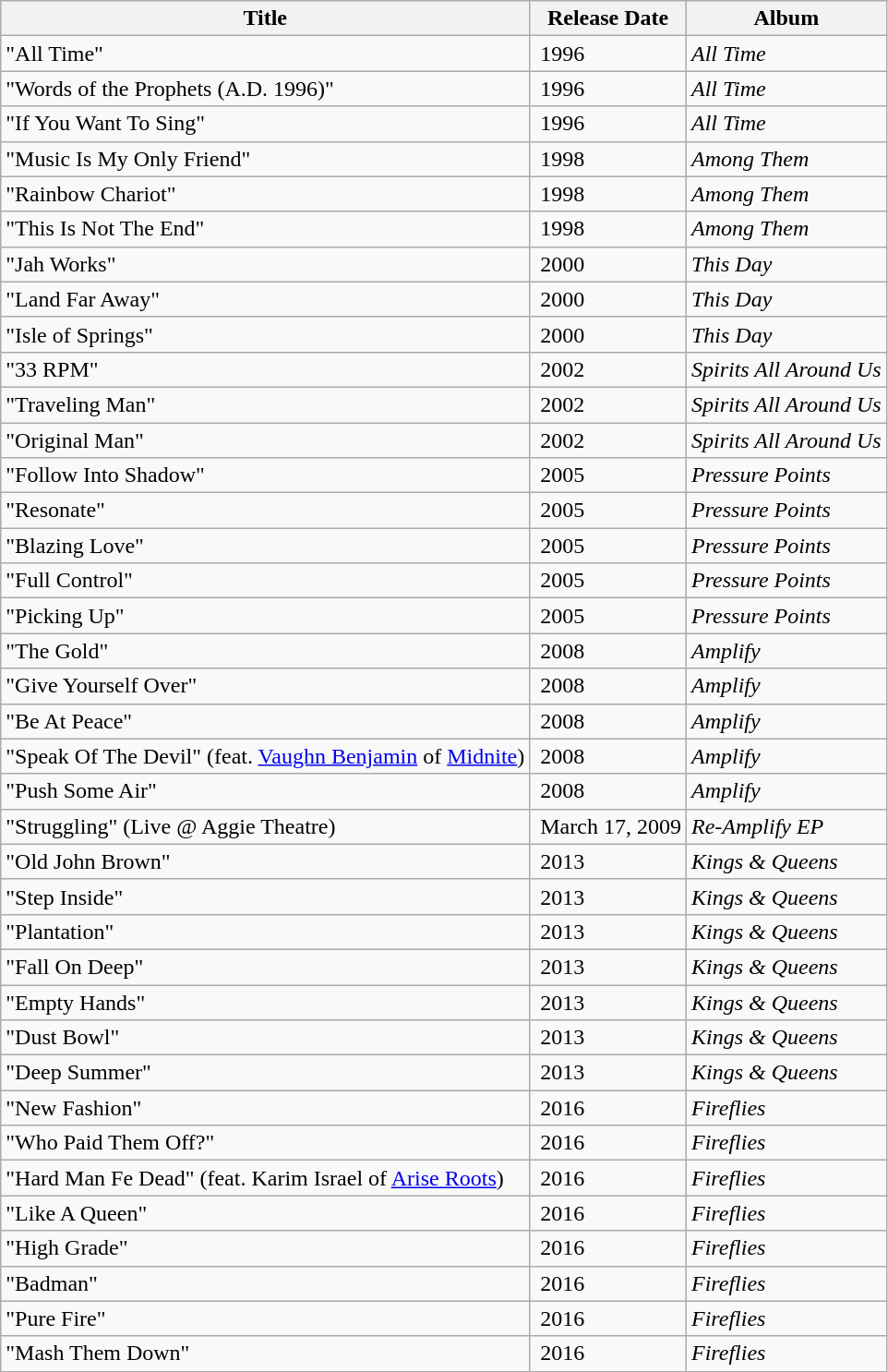<table class="wikitable">
<tr>
<th>Title</th>
<th>Release Date</th>
<th>Album</th>
</tr>
<tr>
<td>"All Time"</td>
<td> 1996</td>
<td><em>All Time</em></td>
</tr>
<tr>
<td>"Words of the Prophets (A.D. 1996)"</td>
<td> 1996</td>
<td><em>All Time</em></td>
</tr>
<tr>
<td>"If You Want To Sing"</td>
<td> 1996</td>
<td><em>All Time</em></td>
</tr>
<tr>
<td>"Music Is My Only Friend"</td>
<td> 1998</td>
<td><em>Among Them</em></td>
</tr>
<tr>
<td>"Rainbow Chariot"</td>
<td> 1998</td>
<td><em>Among Them</em></td>
</tr>
<tr>
<td>"This Is Not The End"</td>
<td> 1998</td>
<td><em>Among Them</em></td>
</tr>
<tr>
<td>"Jah Works"</td>
<td> 2000</td>
<td><em>This Day</em></td>
</tr>
<tr>
<td>"Land Far Away"</td>
<td> 2000</td>
<td><em>This Day</em></td>
</tr>
<tr>
<td>"Isle of Springs"</td>
<td> 2000</td>
<td><em>This Day</em></td>
</tr>
<tr>
<td>"33 RPM"</td>
<td> 2002</td>
<td><em>Spirits All Around Us</em></td>
</tr>
<tr>
<td>"Traveling Man"</td>
<td> 2002</td>
<td><em>Spirits All Around Us</em></td>
</tr>
<tr>
<td>"Original Man"</td>
<td> 2002</td>
<td><em>Spirits All Around Us</em></td>
</tr>
<tr>
<td>"Follow Into Shadow"</td>
<td> 2005</td>
<td><em>Pressure Points</em></td>
</tr>
<tr>
<td>"Resonate"</td>
<td> 2005</td>
<td><em>Pressure Points</em></td>
</tr>
<tr>
<td>"Blazing Love"</td>
<td> 2005</td>
<td><em>Pressure Points</em></td>
</tr>
<tr>
<td>"Full Control"</td>
<td> 2005</td>
<td><em>Pressure Points</em></td>
</tr>
<tr>
<td>"Picking Up"</td>
<td> 2005</td>
<td><em>Pressure Points</em></td>
</tr>
<tr>
<td>"The Gold"</td>
<td> 2008</td>
<td><em>Amplify</em></td>
</tr>
<tr>
<td>"Give Yourself Over"</td>
<td> 2008</td>
<td><em>Amplify</em></td>
</tr>
<tr>
<td>"Be At Peace"</td>
<td> 2008</td>
<td><em>Amplify</em></td>
</tr>
<tr>
<td>"Speak Of The Devil" (feat. <a href='#'>Vaughn Benjamin</a> of <a href='#'>Midnite</a>)</td>
<td> 2008</td>
<td><em>Amplify</em></td>
</tr>
<tr>
<td>"Push Some Air"</td>
<td> 2008</td>
<td><em>Amplify</em></td>
</tr>
<tr>
<td>"Struggling" (Live @ Aggie Theatre)</td>
<td> March 17, 2009</td>
<td><em>Re-Amplify EP</em></td>
</tr>
<tr>
<td>"Old John Brown"</td>
<td> 2013</td>
<td><em>Kings & Queens</em></td>
</tr>
<tr>
<td>"Step Inside"</td>
<td> 2013</td>
<td><em>Kings & Queens</em></td>
</tr>
<tr>
<td>"Plantation"</td>
<td> 2013</td>
<td><em>Kings & Queens</em></td>
</tr>
<tr>
<td>"Fall On Deep"</td>
<td> 2013</td>
<td><em>Kings & Queens</em></td>
</tr>
<tr>
<td>"Empty Hands"</td>
<td> 2013</td>
<td><em>Kings & Queens</em></td>
</tr>
<tr>
<td>"Dust Bowl"</td>
<td> 2013</td>
<td><em>Kings & Queens</em></td>
</tr>
<tr>
<td>"Deep Summer"</td>
<td> 2013</td>
<td><em>Kings & Queens</em></td>
</tr>
<tr>
<td>"New Fashion"</td>
<td> 2016</td>
<td><em>Fireflies</em></td>
</tr>
<tr>
<td>"Who Paid Them Off?"</td>
<td> 2016</td>
<td><em>Fireflies</em></td>
</tr>
<tr>
<td>"Hard Man Fe Dead" (feat. Karim Israel of <a href='#'>Arise Roots</a>)</td>
<td> 2016</td>
<td><em>Fireflies</em></td>
</tr>
<tr>
<td>"Like A Queen"</td>
<td> 2016</td>
<td><em>Fireflies</em></td>
</tr>
<tr>
<td>"High Grade"</td>
<td> 2016</td>
<td><em>Fireflies</em></td>
</tr>
<tr>
<td>"Badman"</td>
<td> 2016</td>
<td><em>Fireflies</em></td>
</tr>
<tr>
<td>"Pure Fire"</td>
<td> 2016</td>
<td><em>Fireflies</em></td>
</tr>
<tr>
<td>"Mash Them Down"</td>
<td> 2016</td>
<td><em>Fireflies</em></td>
</tr>
</table>
